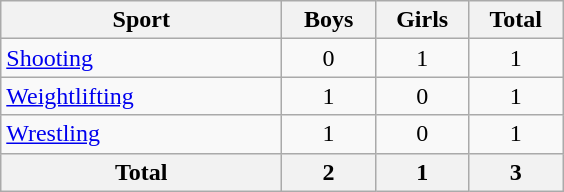<table class="wikitable sortable" style="text-align:center;">
<tr>
<th width=180>Sport</th>
<th width=55>Boys</th>
<th width=55>Girls</th>
<th width=55>Total</th>
</tr>
<tr>
<td align=left><a href='#'>Shooting</a></td>
<td>0</td>
<td>1</td>
<td>1</td>
</tr>
<tr>
<td align=left><a href='#'>Weightlifting</a></td>
<td>1</td>
<td>0</td>
<td>1</td>
</tr>
<tr>
<td align=left><a href='#'>Wrestling</a></td>
<td>1</td>
<td>0</td>
<td>1</td>
</tr>
<tr class="sortbottom">
<th>Total</th>
<th>2</th>
<th>1</th>
<th>3</th>
</tr>
</table>
